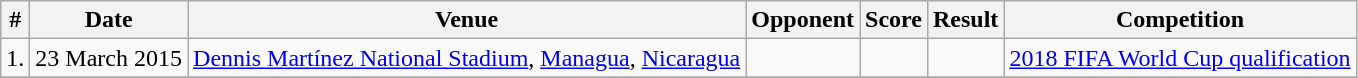<table class="wikitable">
<tr>
<th>#</th>
<th>Date</th>
<th>Venue</th>
<th>Opponent</th>
<th>Score</th>
<th>Result</th>
<th>Competition</th>
</tr>
<tr>
<td>1.</td>
<td>23 March 2015</td>
<td><a href='#'>Dennis Martínez National Stadium</a>, <a href='#'>Managua</a>, <a href='#'>Nicaragua</a></td>
<td></td>
<td></td>
<td></td>
<td><a href='#'>2018 FIFA World Cup qualification</a></td>
</tr>
<tr>
</tr>
</table>
